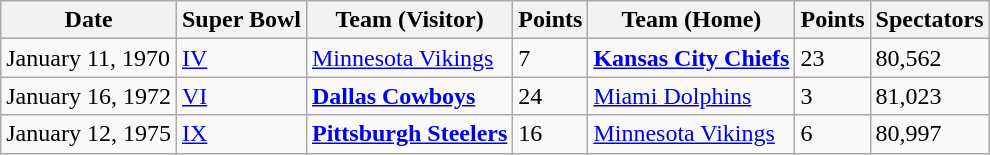<table class="wikitable" style=font-size:100% style="text-align:center">
<tr>
<th>Date</th>
<th>Super Bowl</th>
<th>Team (Visitor)</th>
<th>Points</th>
<th>Team (Home)</th>
<th>Points</th>
<th>Spectators</th>
</tr>
<tr>
<td>January 11, 1970</td>
<td><a href='#'>IV</a></td>
<td><a href='#'>Minnesota Vikings</a></td>
<td>7</td>
<td><strong><a href='#'>Kansas City Chiefs</a></strong></td>
<td>23</td>
<td>80,562</td>
</tr>
<tr>
<td>January 16, 1972</td>
<td><a href='#'>VI</a></td>
<td><strong><a href='#'>Dallas Cowboys</a></strong></td>
<td>24</td>
<td><a href='#'>Miami Dolphins</a></td>
<td>3</td>
<td>81,023</td>
</tr>
<tr>
<td>January 12, 1975</td>
<td><a href='#'>IX</a></td>
<td><strong><a href='#'>Pittsburgh Steelers</a></strong></td>
<td>16</td>
<td><a href='#'>Minnesota Vikings</a></td>
<td>6</td>
<td>80,997</td>
</tr>
</table>
